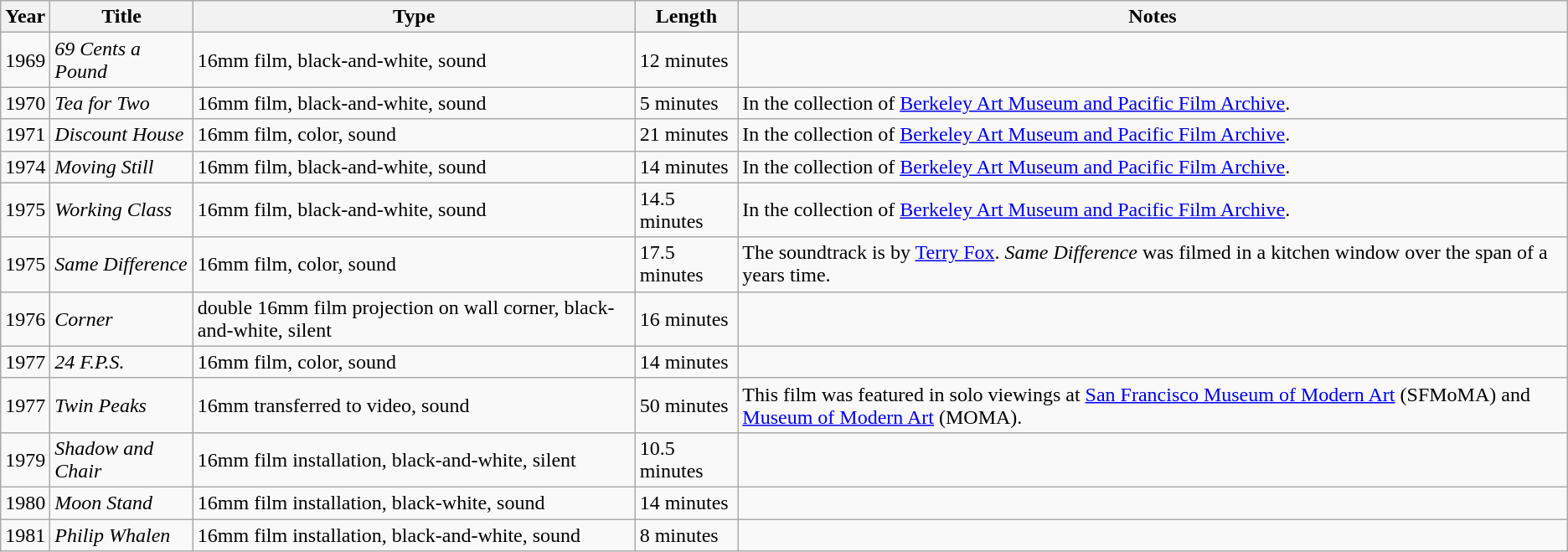<table class="wikitable sortable">
<tr>
<th>Year</th>
<th>Title</th>
<th>Type</th>
<th>Length</th>
<th>Notes</th>
</tr>
<tr>
<td>1969</td>
<td><em>69 Cents a Pound</em></td>
<td>16mm film, black-and-white, sound</td>
<td>12 minutes</td>
<td></td>
</tr>
<tr>
<td>1970</td>
<td><em>Tea for Two</em></td>
<td>16mm film, black-and-white, sound</td>
<td>5 minutes</td>
<td>In the collection of <a href='#'>Berkeley Art Museum and Pacific Film Archive</a>.</td>
</tr>
<tr>
<td>1971</td>
<td><em>Discount House</em></td>
<td>16mm film, color, sound</td>
<td>21 minutes</td>
<td>In the collection of <a href='#'>Berkeley Art Museum and Pacific Film Archive</a>.</td>
</tr>
<tr>
<td>1974</td>
<td><em>Moving Still</em></td>
<td>16mm film, black-and-white, sound</td>
<td>14 minutes</td>
<td>In the collection of <a href='#'>Berkeley Art Museum and Pacific Film Archive</a>.</td>
</tr>
<tr>
<td>1975</td>
<td><em>Working Class</em></td>
<td>16mm film, black-and-white, sound</td>
<td>14.5 minutes</td>
<td>In the collection of <a href='#'>Berkeley Art Museum and Pacific Film Archive</a>.</td>
</tr>
<tr>
<td>1975</td>
<td><em>Same Difference</em></td>
<td>16mm film, color, sound</td>
<td>17.5 minutes</td>
<td>The soundtrack is by <a href='#'>Terry Fox</a>. <em>Same Difference</em> was filmed in a kitchen window over the span of a years time.</td>
</tr>
<tr>
<td>1976</td>
<td><em>Corner</em></td>
<td>double 16mm film projection on wall corner, black-and-white, silent</td>
<td>16 minutes</td>
<td></td>
</tr>
<tr>
<td>1977</td>
<td><em>24 F.P.S.</em></td>
<td>16mm film, color, sound</td>
<td>14 minutes</td>
<td></td>
</tr>
<tr>
<td>1977</td>
<td><em>Twin Peaks</em></td>
<td>16mm transferred to video, sound</td>
<td>50 minutes</td>
<td>This film was featured in solo viewings at <a href='#'>San Francisco Museum of Modern Art</a> (SFMoMA) and <a href='#'>Museum of Modern Art</a> (MOMA).</td>
</tr>
<tr>
<td>1979</td>
<td><em>Shadow and Chair</em></td>
<td>16mm film installation, black-and-white, silent</td>
<td>10.5 minutes</td>
<td></td>
</tr>
<tr>
<td>1980</td>
<td><em>Moon Stand</em></td>
<td>16mm film installation, black-white, sound</td>
<td>14 minutes</td>
<td></td>
</tr>
<tr>
<td>1981</td>
<td><em>Philip Whalen</em></td>
<td>16mm film installation, black-and-white, sound</td>
<td>8 minutes</td>
<td></td>
</tr>
</table>
